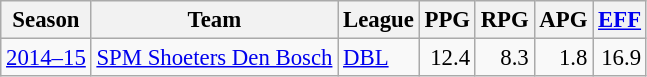<table class="wikitable sortable" style="font-size:95%; text-align:right">
<tr>
<th>Season</th>
<th>Team</th>
<th>League</th>
<th>PPG</th>
<th>RPG</th>
<th>APG</th>
<th><a href='#'>EFF</a></th>
</tr>
<tr>
<td align=left><a href='#'>2014–15</a></td>
<td align=left><a href='#'>SPM Shoeters Den Bosch</a></td>
<td align=left><a href='#'>DBL</a></td>
<td>12.4</td>
<td>8.3</td>
<td>1.8</td>
<td>16.9</td>
</tr>
</table>
